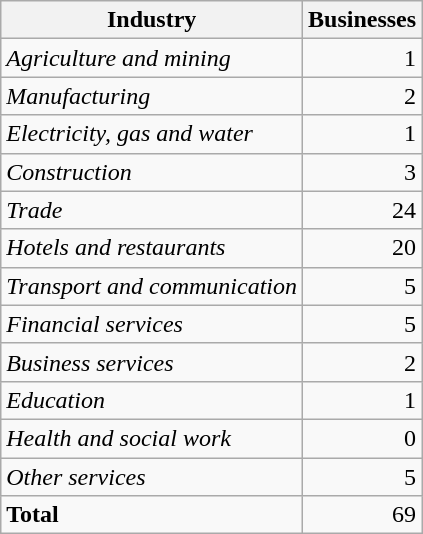<table class="wikitable">
<tr>
<th>Industry</th>
<th>Businesses</th>
</tr>
<tr>
<td style="font-style:italic;">Agriculture and mining</td>
<td style="text-align:right;">1</td>
</tr>
<tr>
<td style="font-style:italic;">Manufacturing</td>
<td style="text-align:right;">2</td>
</tr>
<tr>
<td style="font-style:italic;">Electricity, gas and water</td>
<td style="text-align:right;">1</td>
</tr>
<tr>
<td style="font-style:italic;">Construction</td>
<td style="text-align:right;">3</td>
</tr>
<tr>
<td style="font-style:italic;">Trade</td>
<td style="text-align:right;">24</td>
</tr>
<tr>
<td style="font-style:italic;">Hotels and restaurants</td>
<td style="text-align:right;">20</td>
</tr>
<tr>
<td style="font-style:italic;">Transport and communication</td>
<td style="text-align:right;">5</td>
</tr>
<tr>
<td style="font-style:italic;">Financial services</td>
<td style="text-align:right;">5</td>
</tr>
<tr>
<td style="font-style:italic;">Business services</td>
<td style="text-align:right;">2</td>
</tr>
<tr>
<td style="font-style:italic;">Education</td>
<td style="text-align:right;">1</td>
</tr>
<tr>
<td style="font-style:italic;">Health and social work</td>
<td style="text-align:right;">0</td>
</tr>
<tr>
<td style="font-style:italic;">Other services</td>
<td style="text-align:right;">5</td>
</tr>
<tr>
<td style="font-weight:bold;">Total</td>
<td style="text-align:right;">69</td>
</tr>
</table>
